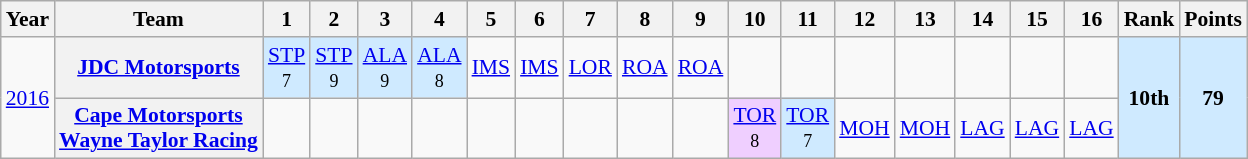<table class="wikitable" style="text-align:center; font-size:90%">
<tr>
<th>Year</th>
<th>Team</th>
<th>1</th>
<th>2</th>
<th>3</th>
<th>4</th>
<th>5</th>
<th>6</th>
<th>7</th>
<th>8</th>
<th>9</th>
<th>10</th>
<th>11</th>
<th>12</th>
<th>13</th>
<th>14</th>
<th>15</th>
<th>16</th>
<th>Rank</th>
<th>Points</th>
</tr>
<tr>
<td rowspan=2><a href='#'>2016</a></td>
<th><a href='#'>JDC Motorsports</a></th>
<td style="background:#CFEAFF;"><a href='#'>STP</a><br><small>7</small></td>
<td style="background:#CFEAFF;"><a href='#'>STP</a><br><small>9</small></td>
<td style="background:#CFEAFF;"><a href='#'>ALA</a><br><small>9</small></td>
<td style="background:#CFEAFF;"><a href='#'>ALA</a><br><small>8</small></td>
<td><a href='#'>IMS</a></td>
<td><a href='#'>IMS</a></td>
<td><a href='#'>LOR</a></td>
<td><a href='#'>ROA</a></td>
<td><a href='#'>ROA</a></td>
<td></td>
<td></td>
<td></td>
<td></td>
<td></td>
<td></td>
<td></td>
<td rowspan=2 style="background:#CFEAFF;"><strong>10th</strong></td>
<td rowspan=2 style="background:#CFEAFF;"><strong>79</strong></td>
</tr>
<tr>
<th><a href='#'>Cape Motorsports</a> <br> <a href='#'>Wayne Taylor Racing</a></th>
<td></td>
<td></td>
<td></td>
<td></td>
<td></td>
<td></td>
<td></td>
<td></td>
<td></td>
<td style="background:#EFCFFF;"><a href='#'>TOR</a><br><small>8</small></td>
<td style="background:#CFEAFF;"><a href='#'>TOR</a><br><small>7</small></td>
<td><a href='#'>MOH</a></td>
<td><a href='#'>MOH</a></td>
<td><a href='#'>LAG</a></td>
<td><a href='#'>LAG</a></td>
<td><a href='#'>LAG</a></td>
</tr>
</table>
